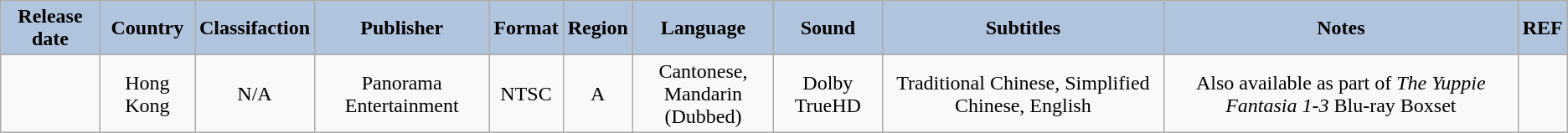<table class="wikitable">
<tr>
<th style="background:#B0C4DE;">Release date<br></th>
<th style="background:#B0C4DE;">Country<br></th>
<th style="background:#B0C4DE;">Classifaction<br></th>
<th style="background:#B0C4DE;">Publisher <br></th>
<th style="background:#B0C4DE;">Format <br></th>
<th style="background:#B0C4DE;">Region <br></th>
<th style="background:#B0C4DE;">Language<br></th>
<th style="background:#B0C4DE;">Sound <br></th>
<th style="background:#B0C4DE;">Subtitles <br></th>
<th style="background:#B0C4DE;">Notes<br></th>
<th style="background:#B0C4DE;">REF</th>
</tr>
<tr style="text-align:center;">
<td></td>
<td>Hong Kong</td>
<td>N/A</td>
<td>Panorama Entertainment</td>
<td>NTSC</td>
<td>A</td>
<td>Cantonese, <br> Mandarin (Dubbed)</td>
<td>Dolby TrueHD</td>
<td>Traditional Chinese, Simplified Chinese, English</td>
<td>Also available as part of <em>The Yuppie Fantasia 1-3</em> Blu-ray Boxset</td>
<td></td>
</tr>
</table>
